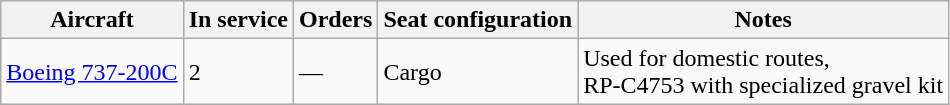<table class="wikitable">
<tr>
<th>Aircraft</th>
<th>In service</th>
<th>Orders</th>
<th>Seat configuration</th>
<th>Notes</th>
</tr>
<tr>
<td><a href='#'>Boeing 737-200C</a></td>
<td align="centre">2</td>
<td>—</td>
<td>Cargo</td>
<td>Used for domestic routes,<br>RP-C4753 with specialized gravel kit</td>
</tr>
</table>
